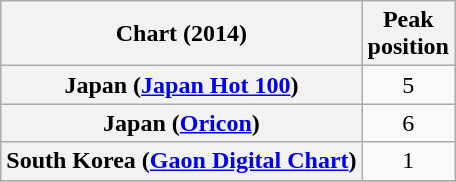<table class="wikitable plainrowheaders">
<tr>
<th>Chart (2014)</th>
<th>Peak<br>position</th>
</tr>
<tr>
<th scope="row">Japan (<a href='#'>Japan Hot 100</a>)</th>
<td align="center">5</td>
</tr>
<tr>
<th scope="row">Japan (<a href='#'>Oricon</a>)</th>
<td align="center">6</td>
</tr>
<tr>
<th scope="row">South Korea (<a href='#'>Gaon Digital Chart</a>)</th>
<td align="center">1</td>
</tr>
<tr>
</tr>
</table>
